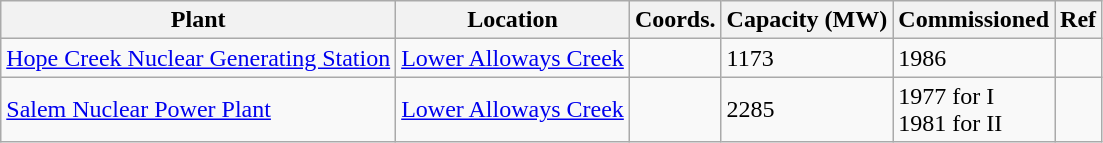<table class="wikitable sortable">
<tr>
<th>Plant</th>
<th>Location</th>
<th>Coords.</th>
<th>Capacity (MW)</th>
<th>Commissioned</th>
<th>Ref</th>
</tr>
<tr>
<td><a href='#'>Hope Creek Nuclear Generating Station</a></td>
<td><a href='#'>Lower Alloways Creek</a></td>
<td></td>
<td>1173</td>
<td>1986</td>
<td></td>
</tr>
<tr>
<td><a href='#'>Salem Nuclear Power Plant</a></td>
<td><a href='#'>Lower Alloways Creek</a></td>
<td></td>
<td>2285</td>
<td>1977 for I<br>1981 for II</td>
<td></td>
</tr>
</table>
